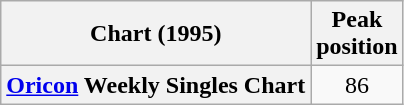<table class="wikitable plainrowheaders" style="text-align:center;">
<tr>
<th>Chart (1995)</th>
<th>Peak<br>position</th>
</tr>
<tr>
<th scope="row"><a href='#'>Oricon</a> Weekly Singles Chart</th>
<td>86</td>
</tr>
</table>
